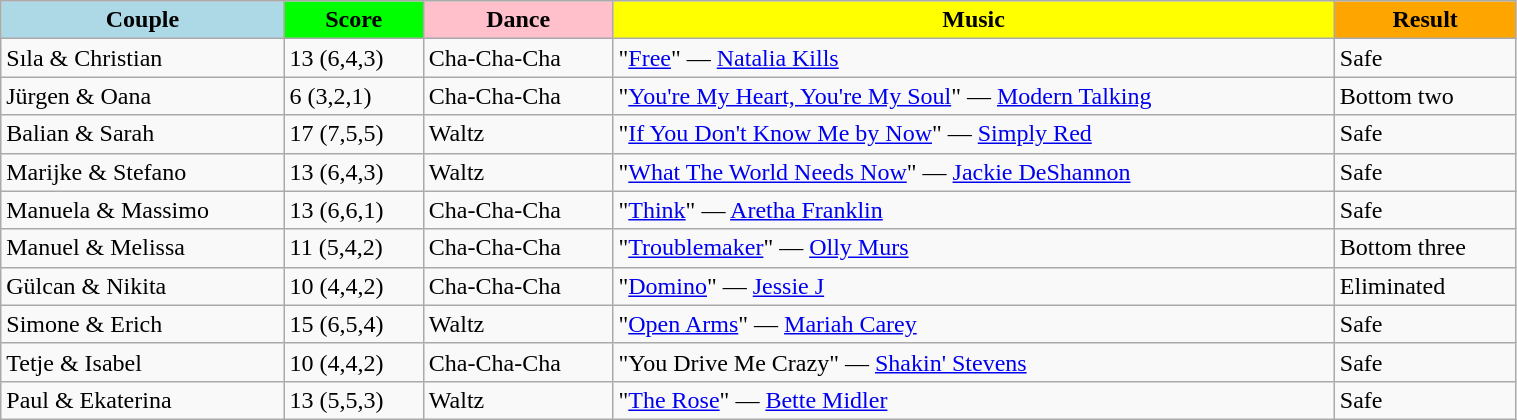<table class="wikitable" style="width:80%;">
<tr>
<th style="background:lightblue;">Couple</th>
<th style="background:lime;">Score</th>
<th style="background:pink;">Dance</th>
<th style="background:yellow;">Music</th>
<th style="background:orange;">Result</th>
</tr>
<tr>
<td>Sıla & Christian</td>
<td>13 (6,4,3)</td>
<td>Cha-Cha-Cha</td>
<td>"<a href='#'>Free</a>" — <a href='#'>Natalia Kills</a></td>
<td>Safe</td>
</tr>
<tr>
<td>Jürgen & Oana</td>
<td>6 (3,2,1)</td>
<td>Cha-Cha-Cha</td>
<td>"<a href='#'>You're My Heart, You're My Soul</a>" — <a href='#'>Modern Talking</a></td>
<td>Bottom two</td>
</tr>
<tr>
<td>Balian & Sarah</td>
<td>17 (7,5,5)</td>
<td>Waltz</td>
<td>"<a href='#'>If You Don't Know Me by Now</a>" — <a href='#'>Simply Red</a></td>
<td>Safe</td>
</tr>
<tr>
<td>Marijke & Stefano</td>
<td>13 (6,4,3)</td>
<td>Waltz</td>
<td>"<a href='#'>What The World Needs Now</a>" — <a href='#'>Jackie DeShannon</a></td>
<td>Safe</td>
</tr>
<tr>
<td>Manuela & Massimo</td>
<td>13 (6,6,1)</td>
<td>Cha-Cha-Cha</td>
<td>"<a href='#'>Think</a>" — <a href='#'>Aretha Franklin</a></td>
<td>Safe</td>
</tr>
<tr>
<td>Manuel & Melissa</td>
<td>11 (5,4,2)</td>
<td>Cha-Cha-Cha</td>
<td>"<a href='#'>Troublemaker</a>" — <a href='#'>Olly Murs</a></td>
<td>Bottom three</td>
</tr>
<tr>
<td>Gülcan & Nikita</td>
<td>10 (4,4,2)</td>
<td>Cha-Cha-Cha</td>
<td>"<a href='#'>Domino</a>" — <a href='#'>Jessie J</a></td>
<td>Eliminated</td>
</tr>
<tr>
<td>Simone & Erich</td>
<td>15 (6,5,4)</td>
<td>Waltz</td>
<td>"<a href='#'>Open Arms</a>" — <a href='#'>Mariah Carey</a></td>
<td>Safe</td>
</tr>
<tr>
<td>Tetje & Isabel</td>
<td>10 (4,4,2)</td>
<td>Cha-Cha-Cha</td>
<td>"You Drive Me Crazy" — <a href='#'>Shakin' Stevens</a></td>
<td>Safe</td>
</tr>
<tr>
<td>Paul & Ekaterina</td>
<td>13 (5,5,3)</td>
<td>Waltz</td>
<td>"<a href='#'>The Rose</a>" — <a href='#'>Bette Midler</a></td>
<td>Safe</td>
</tr>
</table>
